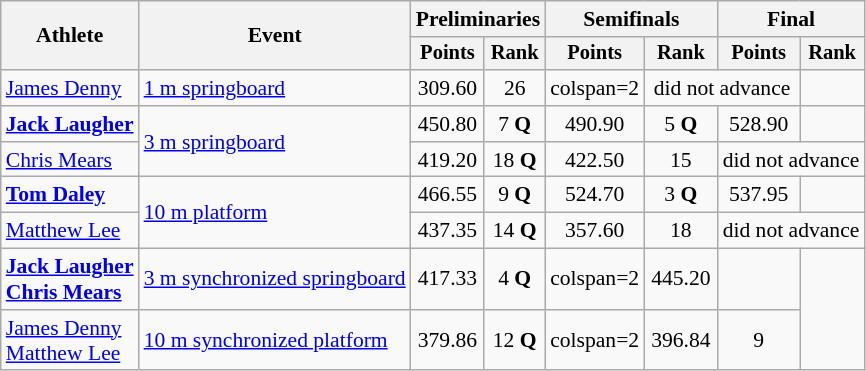<table class=wikitable style="font-size:90%;">
<tr>
<th rowspan="2">Athlete</th>
<th rowspan="2">Event</th>
<th colspan="2">Preliminaries</th>
<th colspan="2">Semifinals</th>
<th colspan="2">Final</th>
</tr>
<tr style="font-size:95%">
<th>Points</th>
<th>Rank</th>
<th>Points</th>
<th>Rank</th>
<th>Points</th>
<th>Rank</th>
</tr>
<tr align=center>
<td align=left><a href='#'>James Denny</a></td>
<td align=left><a href='#'>1 m springboard</a></td>
<td>309.60</td>
<td>26</td>
<td>colspan=2 </td>
<td colspan=2>did not advance</td>
</tr>
<tr align=center>
<td align=left><strong><a href='#'>Jack Laugher</a></strong></td>
<td align=left rowspan=2><a href='#'>3 m springboard</a></td>
<td>450.80</td>
<td>7 <strong>Q</strong></td>
<td>490.90</td>
<td>5 <strong>Q</strong></td>
<td>528.90</td>
<td></td>
</tr>
<tr align=center>
<td align=left><a href='#'>Chris Mears</a></td>
<td>419.20</td>
<td>18 <strong>Q</strong></td>
<td>422.50</td>
<td>15</td>
<td colspan=2>did not advance</td>
</tr>
<tr align=center>
<td align=left><strong><a href='#'>Tom Daley</a></strong></td>
<td align=left rowspan=2><a href='#'>10 m platform</a></td>
<td>466.55</td>
<td>9 <strong>Q</strong></td>
<td>524.70</td>
<td>3 <strong>Q</strong></td>
<td>537.95</td>
<td></td>
</tr>
<tr align=center>
<td align=left><a href='#'>Matthew Lee</a></td>
<td>437.35</td>
<td>14 <strong>Q</strong></td>
<td>357.60</td>
<td>18</td>
<td colspan=2>did not advance</td>
</tr>
<tr align=center>
<td align=left><strong><a href='#'>Jack Laugher</a><br><a href='#'>Chris Mears</a></strong></td>
<td align=left><a href='#'>3 m synchronized springboard</a></td>
<td>417.33</td>
<td>4 <strong>Q</strong></td>
<td>colspan=2 </td>
<td>445.20</td>
<td></td>
</tr>
<tr align=center>
<td align=left><a href='#'>James Denny</a><br><a href='#'>Matthew Lee</a></td>
<td align=left><a href='#'>10 m synchronized platform</a></td>
<td>379.86</td>
<td>12 <strong>Q</strong></td>
<td>colspan=2 </td>
<td>396.84</td>
<td>9</td>
</tr>
</table>
